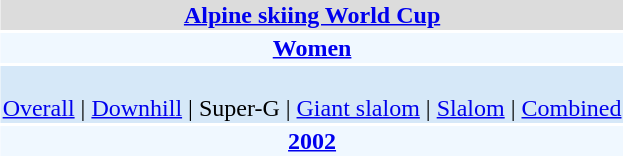<table align="right" class="toccolours" style="margin: 0 0 1em 1em;">
<tr>
<td colspan="2" align=center bgcolor=Gainsboro><strong><a href='#'>Alpine skiing World Cup</a></strong></td>
</tr>
<tr>
<td colspan="2" align=center bgcolor=AliceBlue><strong><a href='#'>Women</a></strong></td>
</tr>
<tr>
<td colspan="2" align=center bgcolor=D6E8F8><br><a href='#'>Overall</a> | 
<a href='#'>Downhill</a> | 
Super-G | 
<a href='#'>Giant slalom</a> | 
<a href='#'>Slalom</a> | 
<a href='#'>Combined</a></td>
</tr>
<tr>
<td colspan="2" align=center bgcolor=AliceBlue><strong><a href='#'>2002</a></strong></td>
</tr>
</table>
